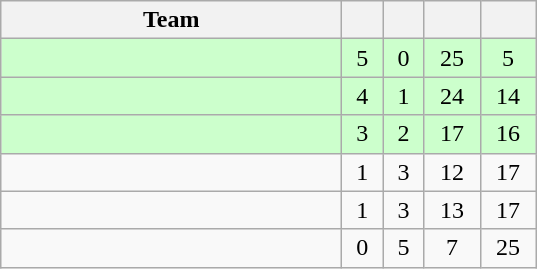<table class="wikitable" style="text-align:center;">
<tr>
<th width=220>Team</th>
<th width=20></th>
<th width=20></th>
<th width=30></th>
<th width=30></th>
</tr>
<tr bgcolor="#ccffcc">
<td align=left></td>
<td>5</td>
<td>0</td>
<td>25</td>
<td>5</td>
</tr>
<tr bgcolor="#ccffcc">
<td align=left></td>
<td>4</td>
<td>1</td>
<td>24</td>
<td>14</td>
</tr>
<tr bgcolor="#ccffcc">
<td align=left></td>
<td>3</td>
<td>2</td>
<td>17</td>
<td>16</td>
</tr>
<tr>
<td align=left></td>
<td>1</td>
<td>3</td>
<td>12</td>
<td>17</td>
</tr>
<tr>
<td align=left></td>
<td>1</td>
<td>3</td>
<td>13</td>
<td>17</td>
</tr>
<tr>
<td align=left></td>
<td>0</td>
<td>5</td>
<td>7</td>
<td>25</td>
</tr>
</table>
